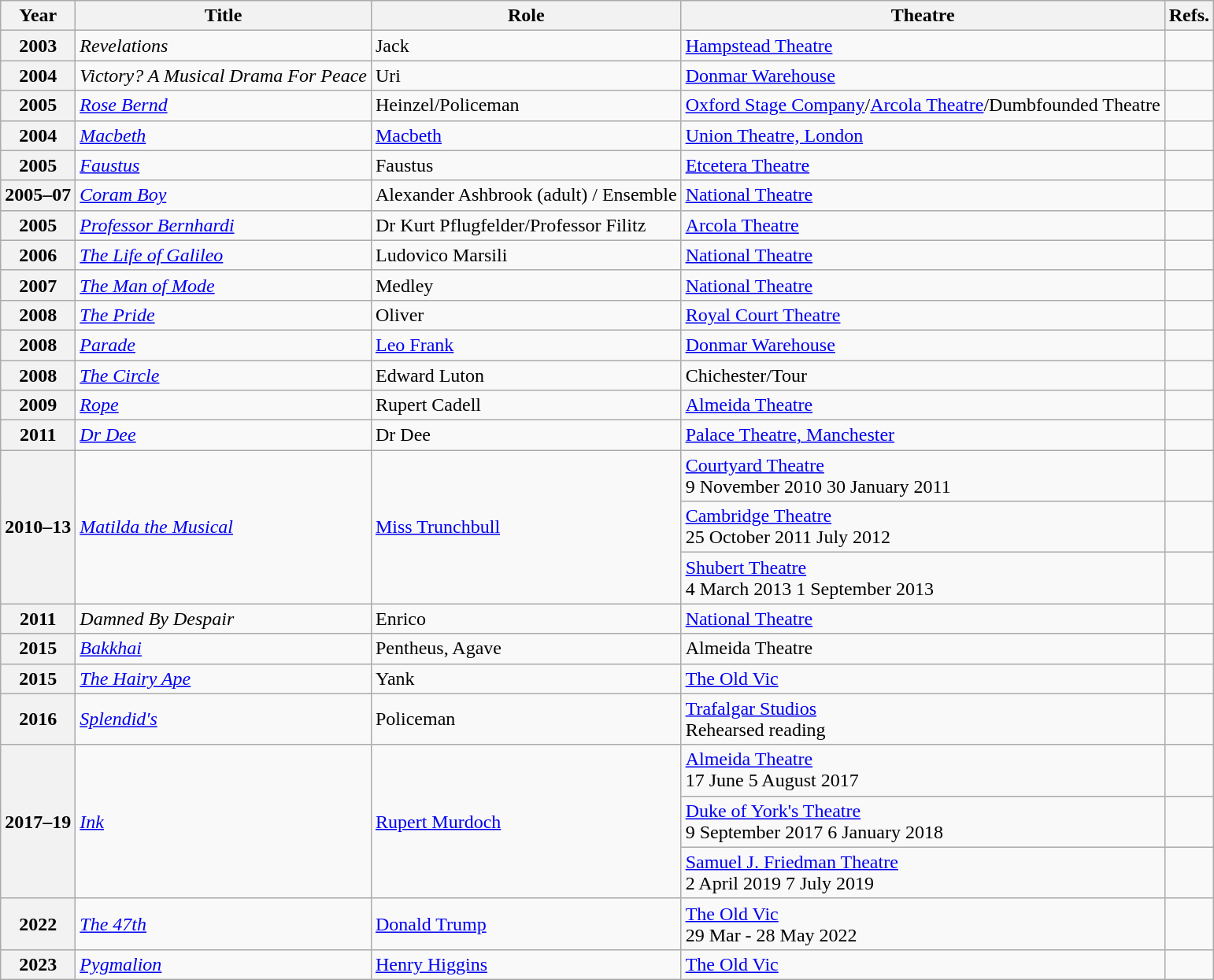<table class="wikitable plainrowheaders sortable" style="margin-right: 0;">
<tr>
<th scope="col">Year</th>
<th scope="col">Title</th>
<th scope="col">Role</th>
<th scope="col">Theatre</th>
<th scope="col" class="unsortable">Refs.</th>
</tr>
<tr>
<th scope="row">2003</th>
<td><em>Revelations</em></td>
<td>Jack</td>
<td><a href='#'>Hampstead Theatre</a></td>
<td></td>
</tr>
<tr>
<th scope="row">2004</th>
<td><em>Victory? A Musical Drama For Peace</em></td>
<td>Uri</td>
<td><a href='#'>Donmar Warehouse</a></td>
<td></td>
</tr>
<tr>
<th scope="row">2005</th>
<td><em><a href='#'>Rose Bernd</a></em></td>
<td>Heinzel/Policeman</td>
<td><a href='#'>Oxford Stage Company</a>/<a href='#'>Arcola Theatre</a>/Dumbfounded Theatre</td>
<td></td>
</tr>
<tr>
<th scope="row">2004</th>
<td><em><a href='#'>Macbeth</a></em></td>
<td><a href='#'>Macbeth</a></td>
<td><a href='#'>Union Theatre, London</a></td>
<td></td>
</tr>
<tr>
<th scope="row">2005</th>
<td><em><a href='#'>Faustus</a></em></td>
<td>Faustus</td>
<td><a href='#'>Etcetera Theatre</a></td>
<td></td>
</tr>
<tr>
<th scope="row">2005–07</th>
<td><em><a href='#'>Coram Boy</a></em></td>
<td>Alexander Ashbrook (adult) / Ensemble</td>
<td><a href='#'>National Theatre</a></td>
<td></td>
</tr>
<tr>
<th scope="row">2005</th>
<td><em><a href='#'>Professor Bernhardi</a></em></td>
<td>Dr Kurt Pflugfelder/Professor Filitz</td>
<td><a href='#'>Arcola Theatre</a></td>
<td></td>
</tr>
<tr>
<th scope="row">2006</th>
<td><em><a href='#'>The Life of Galileo</a></em></td>
<td>Ludovico Marsili</td>
<td><a href='#'>National Theatre</a></td>
<td></td>
</tr>
<tr>
<th scope="row">2007</th>
<td><em><a href='#'>The Man of Mode</a></em></td>
<td>Medley</td>
<td><a href='#'>National Theatre</a></td>
<td></td>
</tr>
<tr>
<th scope="row">2008</th>
<td><em><a href='#'>The Pride</a></em></td>
<td>Oliver</td>
<td><a href='#'>Royal Court Theatre</a></td>
<td></td>
</tr>
<tr>
<th scope="row">2008</th>
<td><em><a href='#'>Parade</a></em></td>
<td><a href='#'>Leo Frank</a></td>
<td><a href='#'>Donmar Warehouse</a></td>
<td></td>
</tr>
<tr>
<th scope="row">2008</th>
<td><em><a href='#'>The Circle</a></em></td>
<td>Edward Luton</td>
<td>Chichester/Tour</td>
<td></td>
</tr>
<tr>
<th scope="row">2009</th>
<td><em><a href='#'>Rope</a></em></td>
<td>Rupert Cadell</td>
<td><a href='#'>Almeida Theatre</a></td>
<td></td>
</tr>
<tr>
<th scope="row">2011</th>
<td><em><a href='#'>Dr Dee</a></em></td>
<td>Dr Dee</td>
<td><a href='#'>Palace Theatre, Manchester</a></td>
<td></td>
</tr>
<tr>
<th scope="row" rowspan="3">2010–13</th>
<td rowspan=3><em><a href='#'>Matilda the Musical</a></em></td>
<td rowspan=3><a href='#'>Miss Trunchbull</a></td>
<td><a href='#'>Courtyard Theatre</a> <br> 9 November 2010  30 January 2011</td>
<td></td>
</tr>
<tr>
<td><a href='#'>Cambridge Theatre</a><br>25 October 2011  July 2012</td>
<td></td>
</tr>
<tr>
<td><a href='#'>Shubert Theatre</a><br>4 March 2013  1 September 2013</td>
<td></td>
</tr>
<tr>
<th scope="row">2011</th>
<td><em>Damned By Despair</em></td>
<td>Enrico</td>
<td><a href='#'>National Theatre</a></td>
<td></td>
</tr>
<tr>
<th scope="row">2015</th>
<td><em><a href='#'>Bakkhai</a></em></td>
<td>Pentheus, Agave</td>
<td>Almeida Theatre</td>
<td></td>
</tr>
<tr>
<th scope="row">2015</th>
<td><em><a href='#'>The Hairy Ape</a></em></td>
<td>Yank</td>
<td><a href='#'>The Old Vic</a></td>
<td></td>
</tr>
<tr>
<th scope="row">2016</th>
<td><em><a href='#'>Splendid's</a></em></td>
<td>Policeman</td>
<td><a href='#'>Trafalgar Studios</a><br>Rehearsed reading</td>
<td></td>
</tr>
<tr>
<th scope="row" rowspan="3">2017–19</th>
<td rowspan="3"><em><a href='#'>Ink</a></em></td>
<td rowspan="3"><a href='#'>Rupert Murdoch</a></td>
<td><a href='#'>Almeida Theatre</a><br>17 June  5 August 2017</td>
<td></td>
</tr>
<tr>
<td><a href='#'>Duke of York's Theatre</a><br>9 September 2017  6 January 2018</td>
<td></td>
</tr>
<tr>
<td><a href='#'>Samuel J. Friedman Theatre</a><br>2 April 2019  7 July 2019</td>
<td></td>
</tr>
<tr>
<th scope="row">2022</th>
<td><em><a href='#'>The 47th</a></em></td>
<td><a href='#'>Donald Trump</a></td>
<td><a href='#'>The Old Vic</a><br>29 Mar - 28 May 2022</td>
<td></td>
</tr>
<tr>
<th scope="row">2023</th>
<td><em><a href='#'>Pygmalion</a></em></td>
<td><a href='#'>Henry Higgins</a></td>
<td><a href='#'>The Old Vic</a></td>
<td></td>
</tr>
</table>
